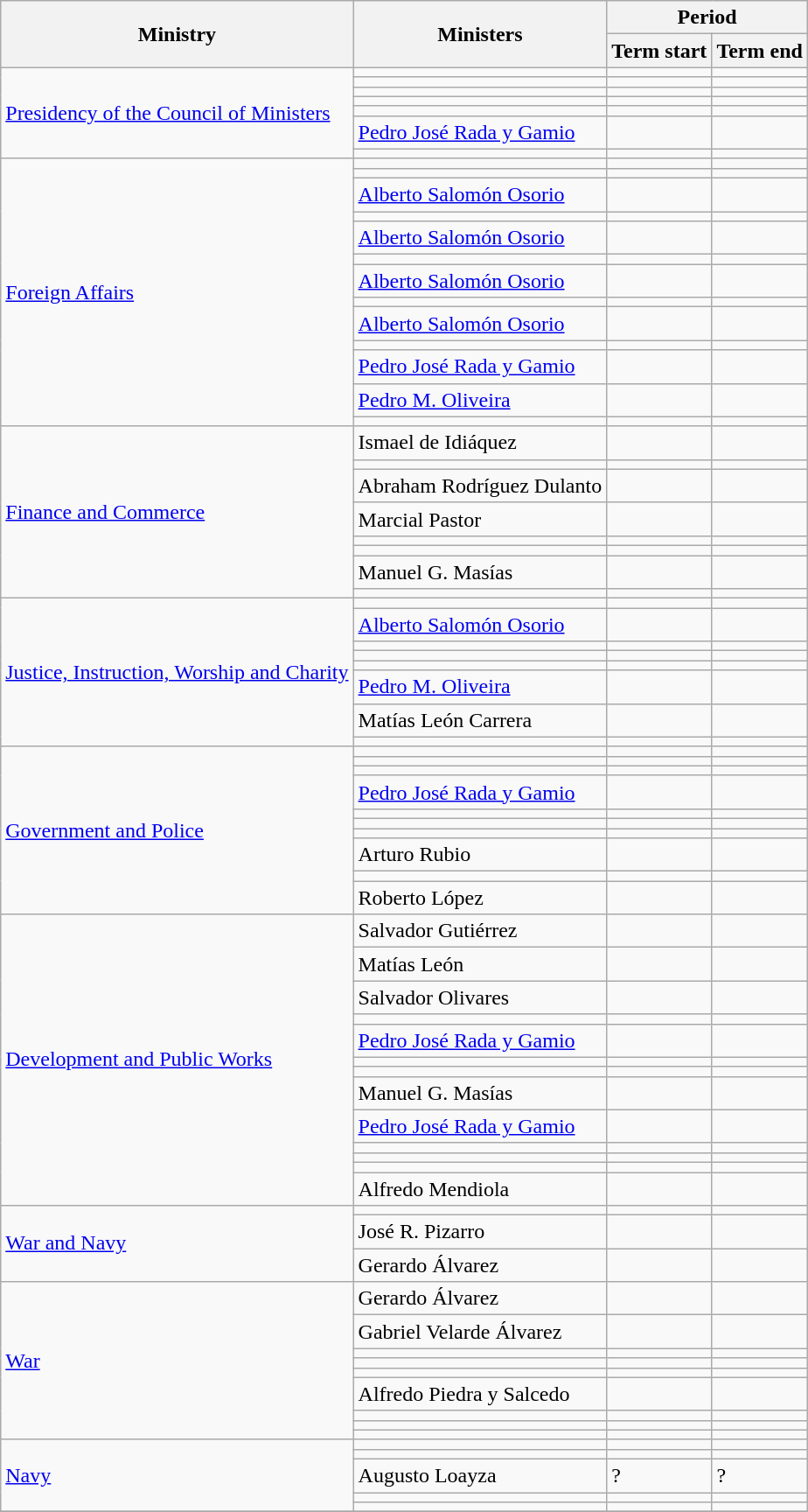<table class="wikitable">
<tr>
<th rowspan=2><strong>Ministry</strong></th>
<th rowspan=2><strong>Ministers</strong></th>
<th colspan=2><strong>Period</strong></th>
</tr>
<tr>
<th>Term start</th>
<th>Term end</th>
</tr>
<tr>
<td rowspan=7><a href='#'>Presidency of the Council of Ministers</a></td>
<td></td>
<td></td>
<td></td>
</tr>
<tr>
<td></td>
<td></td>
<td></td>
</tr>
<tr>
<td></td>
<td></td>
<td></td>
</tr>
<tr>
<td></td>
<td></td>
<td></td>
</tr>
<tr>
<td></td>
<td></td>
<td></td>
</tr>
<tr>
<td><a href='#'>Pedro José Rada y Gamio</a></td>
<td></td>
<td></td>
</tr>
<tr>
<td></td>
<td></td>
<td></td>
</tr>
<tr>
<td rowspan=13><a href='#'>Foreign Affairs</a></td>
<td></td>
<td></td>
<td></td>
</tr>
<tr>
<td></td>
<td></td>
<td></td>
</tr>
<tr>
<td><a href='#'>Alberto Salomón Osorio</a></td>
<td></td>
<td></td>
</tr>
<tr>
<td></td>
<td></td>
<td></td>
</tr>
<tr>
<td><a href='#'>Alberto Salomón Osorio</a></td>
<td></td>
<td></td>
</tr>
<tr>
<td></td>
<td></td>
<td></td>
</tr>
<tr>
<td><a href='#'>Alberto Salomón Osorio</a></td>
<td></td>
<td></td>
</tr>
<tr>
<td></td>
<td></td>
<td></td>
</tr>
<tr>
<td><a href='#'>Alberto Salomón Osorio</a></td>
<td></td>
<td></td>
</tr>
<tr>
<td></td>
<td></td>
<td></td>
</tr>
<tr>
<td><a href='#'>Pedro José Rada y Gamio</a></td>
<td></td>
<td></td>
</tr>
<tr>
<td><a href='#'>Pedro M. Oliveira</a></td>
<td></td>
<td></td>
</tr>
<tr>
<td></td>
<td></td>
<td></td>
</tr>
<tr>
<td rowspan=8><a href='#'>Finance and Commerce</a></td>
<td>Ismael de Idiáquez</td>
<td></td>
<td></td>
</tr>
<tr>
<td></td>
<td></td>
<td></td>
</tr>
<tr>
<td>Abraham Rodríguez Dulanto</td>
<td></td>
<td></td>
</tr>
<tr>
<td>Marcial Pastor</td>
<td></td>
<td></td>
</tr>
<tr>
<td></td>
<td></td>
<td></td>
</tr>
<tr>
<td></td>
<td></td>
<td></td>
</tr>
<tr>
<td>Manuel G. Masías</td>
<td></td>
<td></td>
</tr>
<tr>
<td></td>
<td></td>
<td></td>
</tr>
<tr>
<td rowspan=8><a href='#'>Justice, Instruction, Worship and Charity</a></td>
<td></td>
<td></td>
<td></td>
</tr>
<tr>
<td><a href='#'>Alberto Salomón Osorio</a></td>
<td></td>
<td></td>
</tr>
<tr>
<td></td>
<td></td>
<td></td>
</tr>
<tr>
<td></td>
<td></td>
<td></td>
</tr>
<tr>
<td></td>
<td></td>
<td></td>
</tr>
<tr>
<td><a href='#'>Pedro M. Oliveira</a></td>
<td></td>
<td></td>
</tr>
<tr>
<td>Matías León Carrera</td>
<td></td>
<td></td>
</tr>
<tr>
<td></td>
<td></td>
<td></td>
</tr>
<tr>
<td rowspan=10><a href='#'>Government and Police</a></td>
<td></td>
<td></td>
<td></td>
</tr>
<tr>
<td></td>
<td></td>
<td></td>
</tr>
<tr>
<td></td>
<td></td>
<td></td>
</tr>
<tr>
<td><a href='#'>Pedro José Rada y Gamio</a></td>
<td></td>
<td></td>
</tr>
<tr>
<td></td>
<td></td>
<td></td>
</tr>
<tr>
<td></td>
<td></td>
<td></td>
</tr>
<tr>
<td></td>
<td></td>
<td></td>
</tr>
<tr>
<td>Arturo Rubio</td>
<td></td>
<td></td>
</tr>
<tr>
<td></td>
<td></td>
<td></td>
</tr>
<tr>
<td>Roberto López</td>
<td></td>
<td></td>
</tr>
<tr>
<td rowspan=13><a href='#'>Development and Public Works</a></td>
<td>Salvador Gutiérrez</td>
<td></td>
<td></td>
</tr>
<tr>
<td>Matías León</td>
<td></td>
<td></td>
</tr>
<tr>
<td>Salvador Olivares</td>
<td></td>
<td></td>
</tr>
<tr>
<td></td>
<td></td>
<td></td>
</tr>
<tr>
<td><a href='#'>Pedro José Rada y Gamio</a></td>
<td></td>
<td></td>
</tr>
<tr>
<td></td>
<td></td>
<td></td>
</tr>
<tr>
<td></td>
<td></td>
<td></td>
</tr>
<tr>
<td>Manuel G. Masías</td>
<td></td>
<td></td>
</tr>
<tr>
<td><a href='#'>Pedro José Rada y Gamio</a></td>
<td></td>
<td></td>
</tr>
<tr>
<td></td>
<td></td>
<td></td>
</tr>
<tr>
<td></td>
<td></td>
<td></td>
</tr>
<tr>
<td></td>
<td></td>
<td></td>
</tr>
<tr>
<td>Alfredo Mendiola</td>
<td></td>
<td></td>
</tr>
<tr>
<td rowspan=3><a href='#'>War and Navy</a></td>
<td></td>
<td></td>
<td></td>
</tr>
<tr>
<td>José R. Pizarro</td>
<td></td>
<td></td>
</tr>
<tr>
<td>Gerardo Álvarez</td>
<td></td>
<td></td>
</tr>
<tr>
<td rowspan=9><a href='#'>War</a></td>
<td>Gerardo Álvarez</td>
<td></td>
<td></td>
</tr>
<tr>
<td>Gabriel Velarde Álvarez</td>
<td></td>
<td></td>
</tr>
<tr>
<td></td>
<td></td>
<td></td>
</tr>
<tr>
<td></td>
<td></td>
<td></td>
</tr>
<tr>
<td></td>
<td></td>
<td></td>
</tr>
<tr>
<td>Alfredo Piedra y Salcedo</td>
<td></td>
<td></td>
</tr>
<tr>
<td></td>
<td></td>
<td></td>
</tr>
<tr>
<td></td>
<td></td>
<td></td>
</tr>
<tr>
<td></td>
<td></td>
<td></td>
</tr>
<tr>
<td rowspan=5><a href='#'>Navy</a></td>
<td></td>
<td></td>
<td></td>
</tr>
<tr>
<td></td>
<td></td>
<td></td>
</tr>
<tr>
<td>Augusto Loayza</td>
<td>?</td>
<td>?</td>
</tr>
<tr>
<td></td>
<td></td>
<td></td>
</tr>
<tr>
<td></td>
<td></td>
<td></td>
</tr>
<tr>
</tr>
</table>
